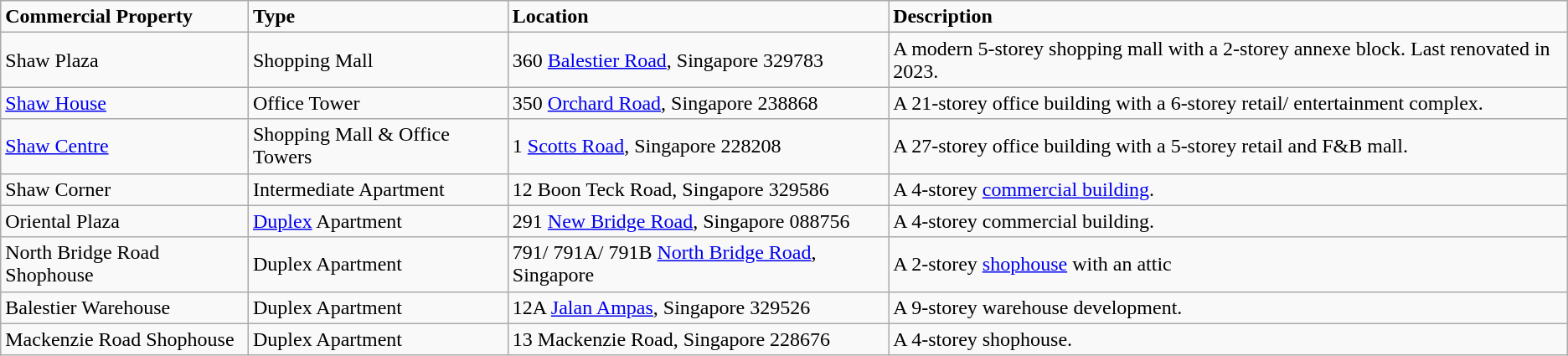<table class="wikitable sortable" style="text-align:left">
<tr>
<td><strong>Commercial Property</strong></td>
<td><strong>Type</strong></td>
<td><strong>Location</strong></td>
<td><strong>Description</strong></td>
</tr>
<tr>
<td>Shaw Plaza</td>
<td>Shopping Mall</td>
<td>360 <a href='#'>Balestier Road</a>, Singapore 329783</td>
<td>A modern 5-storey shopping mall with a 2-storey annexe block. Last renovated in 2023.</td>
</tr>
<tr>
<td><a href='#'>Shaw House</a></td>
<td>Office Tower</td>
<td>350 <a href='#'>Orchard Road</a>, Singapore 238868</td>
<td>A 21-storey office building with a 6-storey retail/ entertainment complex.</td>
</tr>
<tr>
<td><a href='#'>Shaw Centre</a></td>
<td>Shopping Mall & Office Towers</td>
<td>1 <a href='#'>Scotts Road</a>, Singapore 228208</td>
<td>A 27-storey office building with a 5-storey retail and F&B mall.</td>
</tr>
<tr>
<td>Shaw Corner</td>
<td>Intermediate Apartment</td>
<td>12 Boon Teck Road, Singapore 329586</td>
<td>A 4-storey <a href='#'>commercial building</a>.</td>
</tr>
<tr>
<td>Oriental Plaza</td>
<td><a href='#'>Duplex</a> Apartment</td>
<td>291 <a href='#'>New Bridge Road</a>, Singapore 088756</td>
<td>A 4-storey commercial building.</td>
</tr>
<tr>
<td>North Bridge Road Shophouse</td>
<td>Duplex Apartment</td>
<td>791/ 791A/ 791B <a href='#'>North Bridge Road</a>, Singapore</td>
<td>A 2-storey <a href='#'>shophouse</a> with an attic</td>
</tr>
<tr>
<td>Balestier Warehouse</td>
<td>Duplex Apartment</td>
<td>12A <a href='#'>Jalan Ampas</a>, Singapore 329526</td>
<td>A 9-storey warehouse development.</td>
</tr>
<tr>
<td>Mackenzie Road Shophouse</td>
<td>Duplex Apartment</td>
<td>13 Mackenzie Road, Singapore 228676</td>
<td>A 4-storey shophouse.</td>
</tr>
</table>
